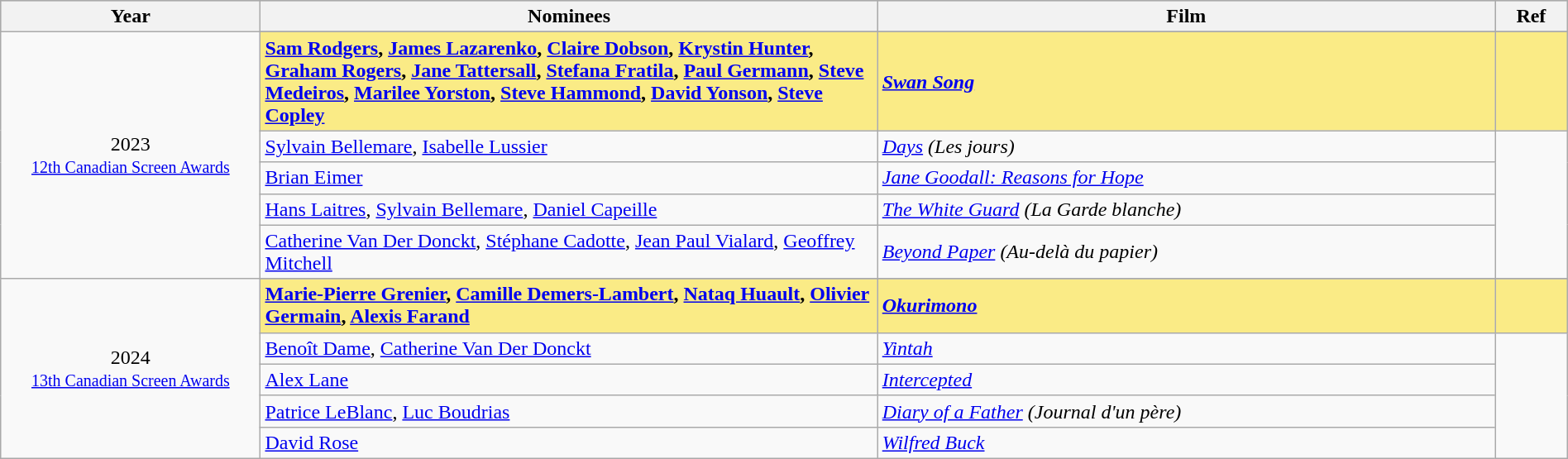<table class="wikitable" style="width:100%;">
<tr style="background:#bebebe;">
<th style="width:8%;">Year</th>
<th style="width:19%;">Nominees</th>
<th style="width:19%;">Film</th>
<th style="width:2%;">Ref</th>
</tr>
<tr>
<td rowspan="6" align="center">2023 <br> <small><a href='#'>12th Canadian Screen Awards</a></small></td>
</tr>
<tr style="background:#FAEB86;">
<td><strong><a href='#'>Sam Rodgers</a>, <a href='#'>James Lazarenko</a>, <a href='#'>Claire Dobson</a>, <a href='#'>Krystin Hunter</a>, <a href='#'>Graham Rogers</a>, <a href='#'>Jane Tattersall</a>, <a href='#'>Stefana Fratila</a>, <a href='#'>Paul Germann</a>, <a href='#'>Steve Medeiros</a>, <a href='#'>Marilee Yorston</a>, <a href='#'>Steve Hammond</a>, <a href='#'>David Yonson</a>, <a href='#'>Steve Copley</a></strong></td>
<td><strong><em><a href='#'>Swan Song</a></em></strong></td>
<td></td>
</tr>
<tr>
<td><a href='#'>Sylvain Bellemare</a>, <a href='#'>Isabelle Lussier</a></td>
<td><em><a href='#'>Days</a> (Les jours)</em></td>
<td rowspan=4></td>
</tr>
<tr>
<td><a href='#'>Brian Eimer</a></td>
<td><em><a href='#'>Jane Goodall: Reasons for Hope</a></em></td>
</tr>
<tr>
<td><a href='#'>Hans Laitres</a>, <a href='#'>Sylvain Bellemare</a>, <a href='#'>Daniel Capeille</a></td>
<td><em><a href='#'>The White Guard</a> (La Garde blanche)</em></td>
</tr>
<tr>
<td><a href='#'>Catherine Van Der Donckt</a>, <a href='#'>Stéphane Cadotte</a>, <a href='#'>Jean Paul Vialard</a>, <a href='#'>Geoffrey Mitchell</a></td>
<td><em><a href='#'>Beyond Paper</a> (Au-delà du papier)</em></td>
</tr>
<tr>
<td rowspan="6" align="center">2024 <br> <small><a href='#'>13th Canadian Screen Awards</a></small></td>
</tr>
<tr style="background:#FAEB86;">
<td><strong><a href='#'>Marie-Pierre Grenier</a>, <a href='#'>Camille Demers-Lambert</a>, <a href='#'>Nataq Huault</a>, <a href='#'>Olivier Germain</a>, <a href='#'>Alexis Farand</a></strong></td>
<td><strong><em><a href='#'>Okurimono</a></em></strong></td>
<td></td>
</tr>
<tr>
<td><a href='#'>Benoît Dame</a>, <a href='#'>Catherine Van Der Donckt</a></td>
<td><em><a href='#'>Yintah</a></em></td>
<td rowspan=4></td>
</tr>
<tr>
<td><a href='#'>Alex Lane</a></td>
<td><em><a href='#'>Intercepted</a></em></td>
</tr>
<tr>
<td><a href='#'>Patrice LeBlanc</a>, <a href='#'>Luc Boudrias</a></td>
<td><em><a href='#'>Diary of a Father</a> (Journal d'un père)</em></td>
</tr>
<tr>
<td><a href='#'>David Rose</a></td>
<td><em><a href='#'>Wilfred Buck</a></em></td>
</tr>
</table>
